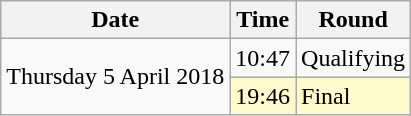<table class="wikitable">
<tr>
<th>Date</th>
<th>Time</th>
<th>Round</th>
</tr>
<tr>
<td rowspan=2>Thursday 5 April 2018</td>
<td>10:47</td>
<td>Qualifying</td>
</tr>
<tr>
<td style=background:lemonchiffon>19:46</td>
<td style=background:lemonchiffon>Final</td>
</tr>
</table>
